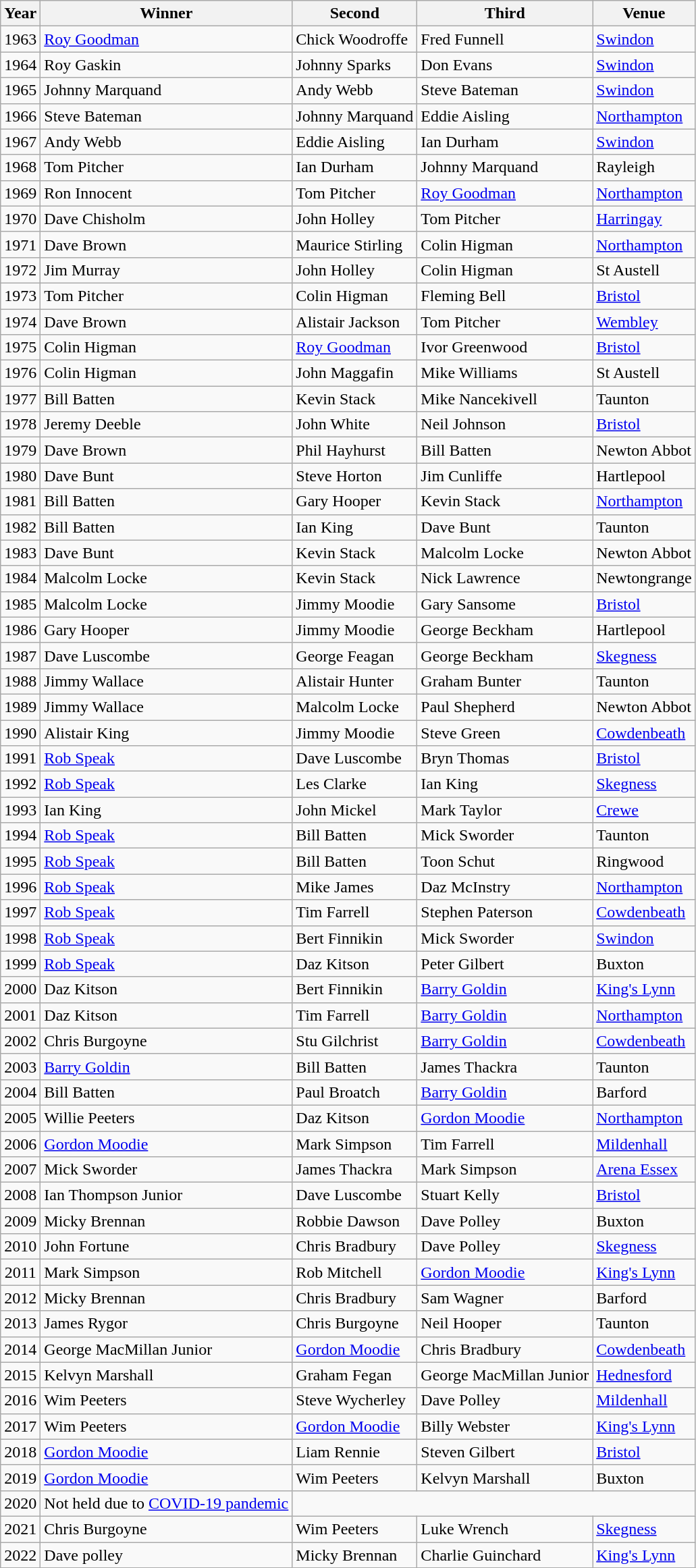<table class="sortable wikitable">
<tr>
<th>Year</th>
<th>Winner</th>
<th>Second</th>
<th>Third</th>
<th>Venue</th>
</tr>
<tr>
<td align=center>1963</td>
<td><a href='#'>Roy Goodman</a></td>
<td>Chick Woodroffe</td>
<td>Fred Funnell</td>
<td><a href='#'>Swindon</a></td>
</tr>
<tr>
<td align=center>1964</td>
<td>Roy Gaskin</td>
<td>Johnny Sparks</td>
<td>Don Evans</td>
<td><a href='#'>Swindon</a></td>
</tr>
<tr>
<td align=center>1965</td>
<td>Johnny Marquand</td>
<td>Andy Webb</td>
<td>Steve Bateman</td>
<td><a href='#'>Swindon</a></td>
</tr>
<tr>
<td align=center>1966</td>
<td>Steve Bateman</td>
<td>Johnny Marquand</td>
<td>Eddie Aisling</td>
<td><a href='#'>Northampton</a></td>
</tr>
<tr>
<td align=center>1967</td>
<td>Andy Webb</td>
<td>Eddie Aisling</td>
<td>Ian Durham</td>
<td><a href='#'>Swindon</a></td>
</tr>
<tr>
<td align=center>1968</td>
<td>Tom Pitcher</td>
<td>Ian Durham</td>
<td>Johnny Marquand</td>
<td>Rayleigh</td>
</tr>
<tr>
<td align=center>1969</td>
<td>Ron Innocent</td>
<td>Tom Pitcher</td>
<td><a href='#'>Roy Goodman</a></td>
<td><a href='#'>Northampton</a></td>
</tr>
<tr>
<td align=center>1970</td>
<td>Dave Chisholm</td>
<td>John Holley</td>
<td>Tom Pitcher</td>
<td><a href='#'>Harringay</a></td>
</tr>
<tr>
<td align=center>1971</td>
<td>Dave Brown</td>
<td>Maurice Stirling</td>
<td>Colin Higman</td>
<td><a href='#'>Northampton</a></td>
</tr>
<tr>
<td align=center>1972</td>
<td>Jim Murray</td>
<td>John Holley</td>
<td>Colin Higman</td>
<td>St Austell</td>
</tr>
<tr>
<td align=center>1973</td>
<td>Tom Pitcher</td>
<td>Colin Higman</td>
<td>Fleming Bell</td>
<td><a href='#'>Bristol</a></td>
</tr>
<tr>
<td align=center>1974</td>
<td>Dave Brown</td>
<td>Alistair Jackson</td>
<td>Tom Pitcher</td>
<td><a href='#'>Wembley</a></td>
</tr>
<tr>
<td align=center>1975</td>
<td>Colin Higman</td>
<td><a href='#'>Roy Goodman</a></td>
<td>Ivor Greenwood</td>
<td><a href='#'>Bristol</a></td>
</tr>
<tr>
<td align=center>1976</td>
<td>Colin Higman</td>
<td>John Maggafin</td>
<td>Mike Williams</td>
<td>St Austell</td>
</tr>
<tr>
<td align=center>1977</td>
<td>Bill Batten</td>
<td>Kevin Stack</td>
<td>Mike Nancekivell</td>
<td>Taunton</td>
</tr>
<tr>
<td align=center>1978</td>
<td>Jeremy Deeble</td>
<td>John White</td>
<td>Neil Johnson</td>
<td><a href='#'>Bristol</a></td>
</tr>
<tr>
<td align=center>1979</td>
<td>Dave Brown</td>
<td>Phil Hayhurst</td>
<td>Bill Batten</td>
<td>Newton Abbot</td>
</tr>
<tr>
<td align=center>1980</td>
<td>Dave Bunt</td>
<td>Steve Horton</td>
<td>Jim Cunliffe</td>
<td>Hartlepool</td>
</tr>
<tr>
<td align=center>1981</td>
<td>Bill Batten</td>
<td>Gary Hooper</td>
<td>Kevin Stack</td>
<td><a href='#'>Northampton</a></td>
</tr>
<tr>
<td align=center>1982</td>
<td>Bill Batten</td>
<td>Ian King</td>
<td>Dave Bunt</td>
<td>Taunton</td>
</tr>
<tr>
<td align=center>1983</td>
<td>Dave Bunt</td>
<td>Kevin Stack</td>
<td>Malcolm Locke</td>
<td>Newton Abbot</td>
</tr>
<tr>
<td align=center>1984</td>
<td>Malcolm Locke</td>
<td>Kevin Stack</td>
<td>Nick Lawrence</td>
<td>Newtongrange</td>
</tr>
<tr>
<td align=center>1985</td>
<td>Malcolm Locke</td>
<td>Jimmy Moodie</td>
<td>Gary Sansome</td>
<td><a href='#'>Bristol</a></td>
</tr>
<tr>
<td align=center>1986</td>
<td>Gary Hooper</td>
<td>Jimmy Moodie</td>
<td>George Beckham</td>
<td>Hartlepool</td>
</tr>
<tr>
<td align=center>1987</td>
<td>Dave Luscombe</td>
<td>George Feagan</td>
<td>George Beckham</td>
<td><a href='#'>Skegness</a></td>
</tr>
<tr>
<td align=center>1988</td>
<td>Jimmy Wallace</td>
<td>Alistair Hunter</td>
<td>Graham Bunter</td>
<td>Taunton</td>
</tr>
<tr>
<td align=center>1989</td>
<td>Jimmy Wallace</td>
<td>Malcolm Locke</td>
<td>Paul Shepherd</td>
<td>Newton Abbot</td>
</tr>
<tr>
<td align=center>1990</td>
<td>Alistair King</td>
<td>Jimmy Moodie</td>
<td>Steve Green</td>
<td><a href='#'>Cowdenbeath</a></td>
</tr>
<tr>
<td align=center>1991</td>
<td><a href='#'>Rob Speak</a></td>
<td>Dave Luscombe</td>
<td>Bryn Thomas</td>
<td><a href='#'>Bristol</a></td>
</tr>
<tr>
<td align=center>1992</td>
<td><a href='#'>Rob Speak</a></td>
<td>Les Clarke</td>
<td>Ian King</td>
<td><a href='#'>Skegness</a></td>
</tr>
<tr>
<td align=center>1993</td>
<td>Ian King</td>
<td>John Mickel</td>
<td>Mark Taylor</td>
<td><a href='#'>Crewe</a></td>
</tr>
<tr>
<td align=center>1994</td>
<td><a href='#'>Rob Speak</a></td>
<td>Bill Batten</td>
<td>Mick Sworder</td>
<td>Taunton</td>
</tr>
<tr>
<td align=center>1995</td>
<td><a href='#'>Rob Speak</a></td>
<td>Bill Batten</td>
<td>Toon Schut</td>
<td>Ringwood</td>
</tr>
<tr>
<td align=center>1996</td>
<td><a href='#'>Rob Speak</a></td>
<td>Mike James</td>
<td>Daz McInstry</td>
<td><a href='#'>Northampton</a></td>
</tr>
<tr>
<td align=center>1997</td>
<td><a href='#'>Rob Speak</a></td>
<td>Tim Farrell</td>
<td>Stephen Paterson</td>
<td><a href='#'>Cowdenbeath</a></td>
</tr>
<tr>
<td align=center>1998</td>
<td><a href='#'>Rob Speak</a></td>
<td>Bert Finnikin</td>
<td>Mick Sworder</td>
<td><a href='#'>Swindon</a></td>
</tr>
<tr>
<td align=center>1999</td>
<td><a href='#'>Rob Speak</a></td>
<td>Daz Kitson</td>
<td>Peter Gilbert</td>
<td>Buxton</td>
</tr>
<tr>
<td align=center>2000</td>
<td>Daz Kitson</td>
<td>Bert Finnikin</td>
<td><a href='#'>Barry Goldin</a></td>
<td><a href='#'>King's Lynn</a></td>
</tr>
<tr>
<td align=center>2001</td>
<td>Daz Kitson</td>
<td>Tim Farrell</td>
<td><a href='#'>Barry Goldin</a></td>
<td><a href='#'>Northampton</a></td>
</tr>
<tr>
<td align=center>2002</td>
<td>Chris Burgoyne</td>
<td>Stu Gilchrist</td>
<td><a href='#'>Barry Goldin</a></td>
<td><a href='#'>Cowdenbeath</a></td>
</tr>
<tr>
<td align=center>2003</td>
<td><a href='#'>Barry Goldin</a></td>
<td>Bill Batten</td>
<td>James Thackra</td>
<td>Taunton</td>
</tr>
<tr>
<td align=center>2004</td>
<td>Bill Batten</td>
<td>Paul Broatch</td>
<td><a href='#'>Barry Goldin</a></td>
<td>Barford</td>
</tr>
<tr>
<td align=center>2005</td>
<td>Willie Peeters</td>
<td>Daz Kitson</td>
<td><a href='#'>Gordon Moodie</a></td>
<td><a href='#'>Northampton</a></td>
</tr>
<tr>
<td align=center>2006</td>
<td><a href='#'>Gordon Moodie</a></td>
<td>Mark Simpson</td>
<td>Tim Farrell</td>
<td><a href='#'>Mildenhall</a></td>
</tr>
<tr>
<td align=center>2007</td>
<td>Mick Sworder</td>
<td>James Thackra</td>
<td>Mark Simpson</td>
<td><a href='#'>Arena Essex</a></td>
</tr>
<tr>
<td align=center>2008</td>
<td>Ian Thompson Junior</td>
<td>Dave Luscombe</td>
<td>Stuart Kelly</td>
<td><a href='#'>Bristol</a></td>
</tr>
<tr>
<td align=center>2009</td>
<td>Micky Brennan</td>
<td>Robbie Dawson</td>
<td>Dave Polley</td>
<td>Buxton</td>
</tr>
<tr>
<td align=center>2010</td>
<td>John Fortune</td>
<td>Chris Bradbury</td>
<td>Dave Polley</td>
<td><a href='#'>Skegness</a></td>
</tr>
<tr>
<td align=center>2011</td>
<td>Mark Simpson</td>
<td>Rob Mitchell</td>
<td><a href='#'>Gordon Moodie</a></td>
<td><a href='#'>King's Lynn</a></td>
</tr>
<tr>
<td align=center>2012</td>
<td>Micky Brennan</td>
<td>Chris Bradbury</td>
<td>Sam Wagner</td>
<td>Barford</td>
</tr>
<tr>
<td align=center>2013</td>
<td>James Rygor</td>
<td>Chris Burgoyne</td>
<td>Neil Hooper</td>
<td>Taunton</td>
</tr>
<tr>
<td align=center>2014</td>
<td>George MacMillan Junior</td>
<td><a href='#'>Gordon Moodie</a></td>
<td>Chris Bradbury</td>
<td><a href='#'>Cowdenbeath</a></td>
</tr>
<tr>
<td align=center>2015</td>
<td>Kelvyn Marshall</td>
<td>Graham Fegan</td>
<td>George MacMillan Junior</td>
<td><a href='#'>Hednesford</a></td>
</tr>
<tr>
<td align=center>2016</td>
<td> Wim Peeters</td>
<td>Steve Wycherley</td>
<td>Dave Polley</td>
<td><a href='#'>Mildenhall</a></td>
</tr>
<tr>
<td align=center>2017</td>
<td> Wim Peeters</td>
<td><a href='#'>Gordon Moodie</a></td>
<td>Billy Webster</td>
<td><a href='#'>King's Lynn</a></td>
</tr>
<tr>
<td align=center>2018</td>
<td><a href='#'>Gordon Moodie</a></td>
<td>Liam Rennie</td>
<td>Steven Gilbert</td>
<td><a href='#'>Bristol</a></td>
</tr>
<tr>
<td align=center>2019</td>
<td><a href='#'>Gordon Moodie</a></td>
<td> Wim Peeters</td>
<td>Kelvyn Marshall</td>
<td>Buxton</td>
</tr>
<tr>
<td align=center>2020</td>
<td>Not held due to <a href='#'>COVID-19 pandemic</a></td>
</tr>
<tr>
<td align=center>2021</td>
<td>Chris Burgoyne</td>
<td> Wim Peeters</td>
<td>Luke Wrench</td>
<td><a href='#'>Skegness</a></td>
</tr>
<tr>
<td align=center>2022</td>
<td>Dave polley</td>
<td>Micky Brennan</td>
<td>Charlie Guinchard</td>
<td><a href='#'>King's Lynn</a></td>
</tr>
</table>
